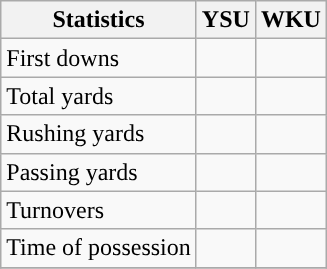<table class="wikitable" style="float: left;">
<tr>
<th>Statistics</th>
<th>YSU</th>
<th>WKU</th>
</tr>
<tr>
<td>First downs</td>
<td></td>
<td></td>
</tr>
<tr>
<td>Total yards</td>
<td></td>
<td></td>
</tr>
<tr>
<td>Rushing yards</td>
<td></td>
<td></td>
</tr>
<tr>
<td>Passing yards</td>
<td></td>
<td></td>
</tr>
<tr>
<td>Turnovers</td>
<td></td>
<td></td>
</tr>
<tr>
<td>Time of possession</td>
<td></td>
<td></td>
</tr>
<tr>
</tr>
</table>
